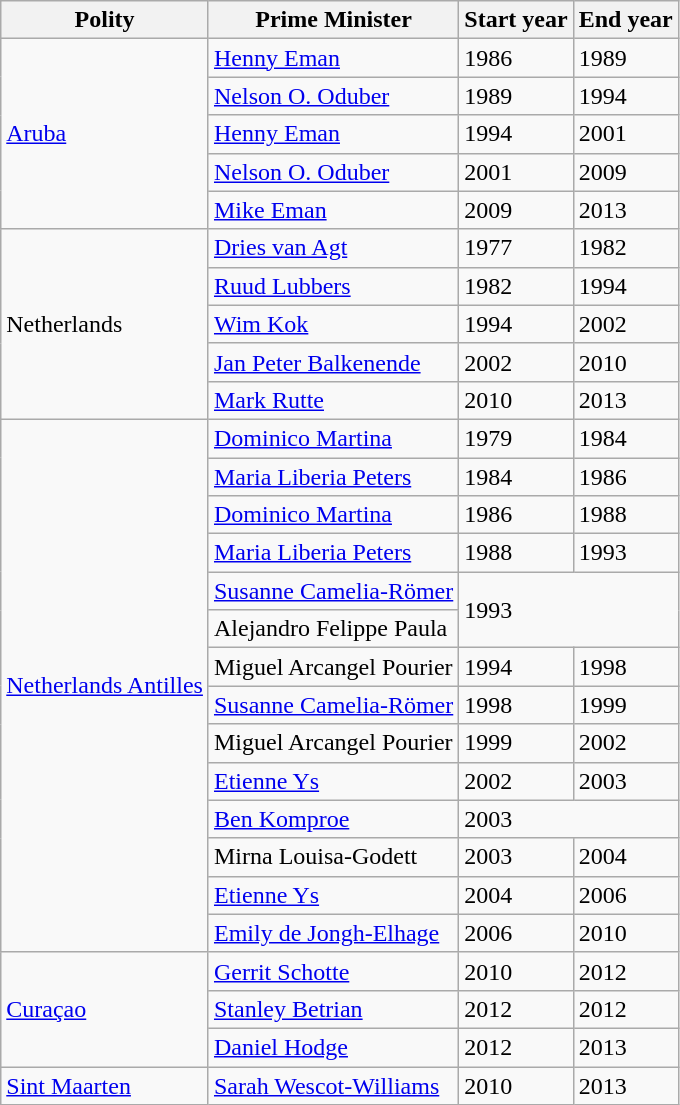<table class="wikitable">
<tr>
<th>Polity</th>
<th>Prime Minister</th>
<th>Start year</th>
<th>End year</th>
</tr>
<tr>
<td rowspan=5><a href='#'>Aruba</a></td>
<td><a href='#'>Henny Eman</a></td>
<td>1986</td>
<td>1989</td>
</tr>
<tr>
<td><a href='#'>Nelson O. Oduber</a></td>
<td>1989</td>
<td>1994</td>
</tr>
<tr>
<td><a href='#'>Henny Eman</a></td>
<td>1994</td>
<td>2001</td>
</tr>
<tr>
<td><a href='#'>Nelson O. Oduber</a></td>
<td>2001</td>
<td>2009</td>
</tr>
<tr>
<td><a href='#'>Mike Eman</a></td>
<td>2009</td>
<td>2013</td>
</tr>
<tr>
<td rowspan=5>Netherlands</td>
<td><a href='#'>Dries van Agt</a></td>
<td>1977</td>
<td>1982</td>
</tr>
<tr>
<td><a href='#'>Ruud Lubbers</a></td>
<td>1982</td>
<td>1994</td>
</tr>
<tr>
<td><a href='#'>Wim Kok</a></td>
<td>1994</td>
<td>2002</td>
</tr>
<tr>
<td><a href='#'>Jan Peter Balkenende</a></td>
<td>2002</td>
<td>2010</td>
</tr>
<tr>
<td><a href='#'>Mark Rutte</a></td>
<td>2010</td>
<td>2013</td>
</tr>
<tr>
<td rowspan=14><a href='#'>Netherlands Antilles</a></td>
<td><a href='#'>Dominico Martina</a></td>
<td>1979</td>
<td>1984</td>
</tr>
<tr>
<td><a href='#'>Maria Liberia Peters</a></td>
<td>1984</td>
<td>1986</td>
</tr>
<tr>
<td><a href='#'>Dominico Martina</a></td>
<td>1986</td>
<td>1988</td>
</tr>
<tr>
<td><a href='#'>Maria Liberia Peters</a></td>
<td>1988</td>
<td>1993</td>
</tr>
<tr>
<td><a href='#'>Susanne Camelia-Römer</a></td>
<td rowspan=2 colspan=2>1993</td>
</tr>
<tr>
<td>Alejandro Felippe Paula</td>
</tr>
<tr>
<td>Miguel Arcangel Pourier</td>
<td>1994</td>
<td>1998</td>
</tr>
<tr>
<td><a href='#'>Susanne Camelia-Römer</a></td>
<td>1998</td>
<td>1999</td>
</tr>
<tr>
<td>Miguel Arcangel Pourier</td>
<td>1999</td>
<td>2002</td>
</tr>
<tr>
<td><a href='#'>Etienne Ys</a></td>
<td>2002</td>
<td>2003</td>
</tr>
<tr>
<td><a href='#'>Ben Komproe</a></td>
<td colspan=2>2003</td>
</tr>
<tr>
<td>Mirna Louisa-Godett</td>
<td>2003</td>
<td>2004</td>
</tr>
<tr>
<td><a href='#'>Etienne Ys</a></td>
<td>2004</td>
<td>2006</td>
</tr>
<tr>
<td><a href='#'>Emily de Jongh-Elhage</a></td>
<td>2006</td>
<td>2010</td>
</tr>
<tr>
<td rowspan=3><a href='#'>Curaçao</a></td>
<td><a href='#'>Gerrit Schotte</a></td>
<td>2010</td>
<td>2012</td>
</tr>
<tr>
<td><a href='#'>Stanley Betrian</a></td>
<td>2012</td>
<td>2012</td>
</tr>
<tr>
<td><a href='#'>Daniel Hodge</a></td>
<td>2012</td>
<td>2013</td>
</tr>
<tr>
<td><a href='#'>Sint Maarten</a></td>
<td><a href='#'>Sarah Wescot-Williams</a></td>
<td>2010</td>
<td>2013</td>
</tr>
</table>
